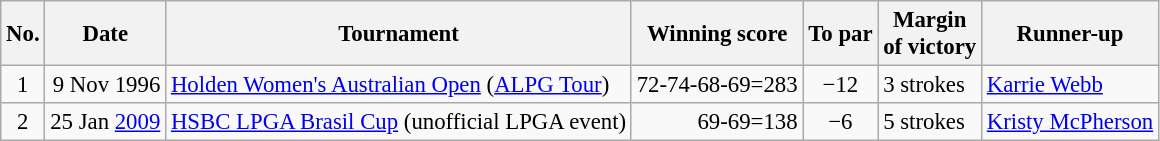<table class="wikitable" style="font-size:95%;">
<tr>
<th>No.</th>
<th>Date</th>
<th>Tournament</th>
<th>Winning score</th>
<th>To par</th>
<th>Margin<br>of victory</th>
<th>Runner-up</th>
</tr>
<tr>
<td align=center>1</td>
<td align=right>9 Nov 1996</td>
<td><a href='#'>Holden Women's Australian Open</a> (<a href='#'>ALPG Tour</a>)</td>
<td align=right>72-74-68-69=283</td>
<td align=center>−12</td>
<td>3 strokes</td>
<td> <a href='#'>Karrie Webb</a></td>
</tr>
<tr>
<td align=center>2</td>
<td align=right>25 Jan <a href='#'>2009</a></td>
<td><a href='#'>HSBC LPGA Brasil Cup</a> (unofficial LPGA event)</td>
<td align=right>69-69=138</td>
<td align=center>−6</td>
<td>5 strokes</td>
<td> <a href='#'>Kristy McPherson</a></td>
</tr>
</table>
